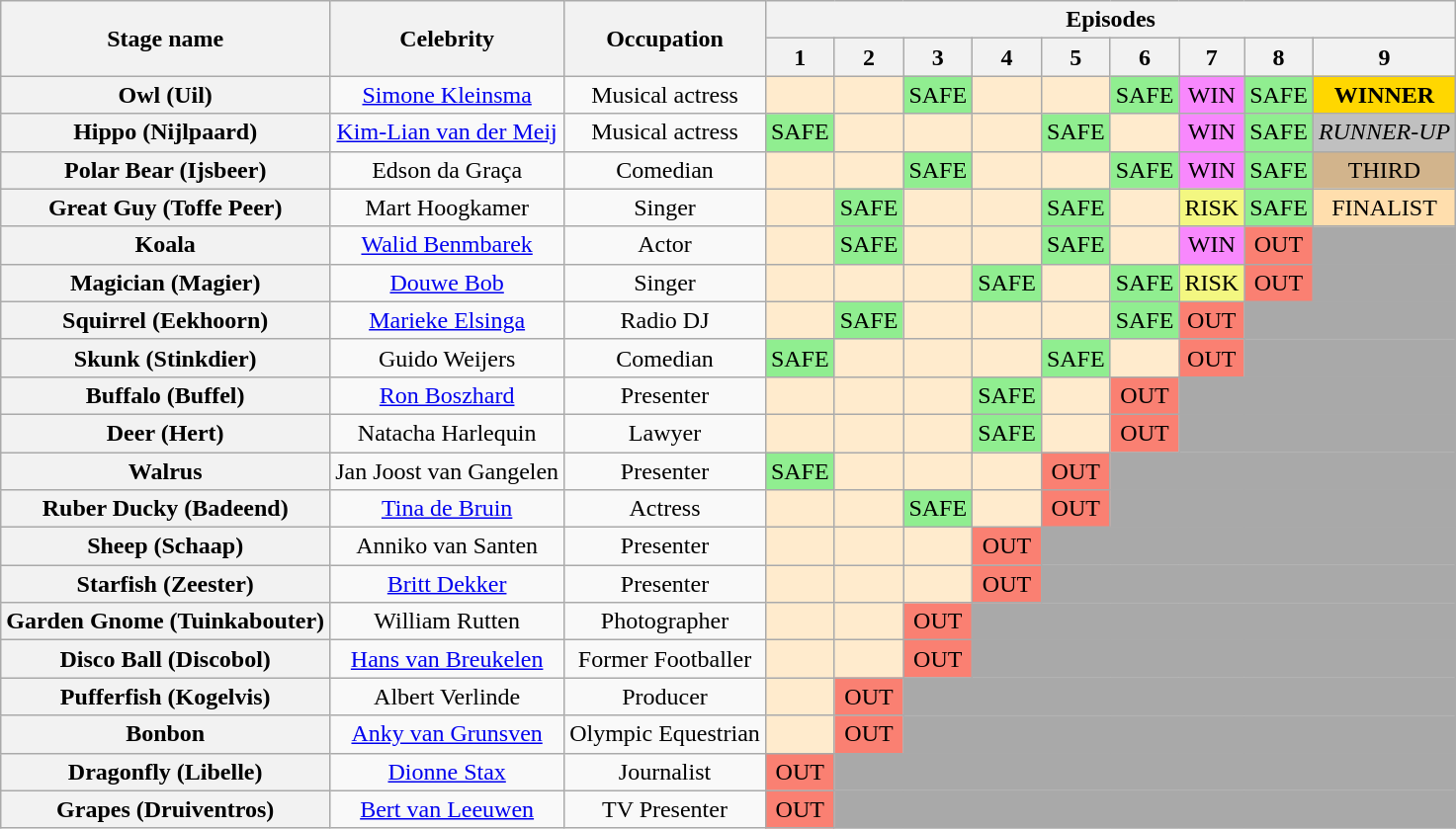<table Class="wikitable" style="text-align: center">
<tr>
<th rowspan="2">Stage name</th>
<th rowspan="2">Celebrity</th>
<th rowspan="2">Occupation</th>
<th colspan="9">Episodes</th>
</tr>
<tr>
<th>1</th>
<th>2</th>
<th>3</th>
<th>4</th>
<th>5</th>
<th>6</th>
<th>7</th>
<th>8</th>
<th>9</th>
</tr>
<tr>
<th>Owl (Uil)</th>
<td><a href='#'>Simone Kleinsma</a></td>
<td>Musical actress</td>
<td bgcolor="#FFEBCD"></td>
<td bgcolor="#FFEBCD"></td>
<td bgcolor="lightgreen">SAFE</td>
<td bgcolor="#FFEBCD"></td>
<td bgcolor="#FFEBCD"></td>
<td bgcolor="lightgreen">SAFE</td>
<td bgcolor="#F888FD">WIN</td>
<td bgcolor="lightgreen">SAFE</td>
<td bgcolor="gold"><strong>WINNER</strong></td>
</tr>
<tr>
<th>Hippo (Nijlpaard)</th>
<td><a href='#'>Kim-Lian van der Meij</a></td>
<td>Musical actress</td>
<td bgcolor="lightgreen">SAFE</td>
<td bgcolor="#FFEBCD"></td>
<td bgcolor="#FFEBCD"></td>
<td bgcolor="#FFEBCD"></td>
<td bgcolor="lightgreen">SAFE</td>
<td bgcolor="#FFEBCD"></td>
<td bgcolor="#F888FD">WIN</td>
<td bgcolor="lightgreen">SAFE</td>
<td bgcolor="silver"><em>RUNNER-UP</em></td>
</tr>
<tr>
<th>Polar Bear (Ijsbeer)</th>
<td>Edson da Graça</td>
<td>Comedian</td>
<td bgcolor="#FFEBCD"></td>
<td bgcolor="#FFEBCD"></td>
<td bgcolor="lightgreen">SAFE</td>
<td bgcolor="#FFEBCD"></td>
<td bgcolor="#FFEBCD"></td>
<td bgcolor="lightgreen">SAFE</td>
<td bgcolor="#F888FD">WIN</td>
<td bgcolor="lightgreen">SAFE</td>
<td bgcolor="tan">THIRD</td>
</tr>
<tr>
<th>Great Guy (Toffe Peer)</th>
<td>Mart Hoogkamer</td>
<td>Singer</td>
<td bgcolor="#FFEBCD"></td>
<td bgcolor="lightgreen">SAFE</td>
<td bgcolor="#FFEBCD"></td>
<td bgcolor="#FFEBCD"></td>
<td bgcolor="lightgreen">SAFE</td>
<td bgcolor="#FFEBCD"></td>
<td bgcolor="#F3F781">RISK</td>
<td bgcolor="lightgreen">SAFE</td>
<td bgcolor="navajowhite">FINALIST</td>
</tr>
<tr>
<th>Koala</th>
<td><a href='#'>Walid Benmbarek</a></td>
<td>Actor</td>
<td bgcolor=" FFEBCD"></td>
<td bgcolor="lightgreen">SAFE</td>
<td bgcolor="#FFEBCD"></td>
<td bgcolor="#FFEBCD"></td>
<td bgcolor="lightgreen">SAFE</td>
<td bgcolor="#FFEBCD"></td>
<td bgcolor="#F888FD">WIN</td>
<td bgcolor="salmon">OUT</td>
<td bgcolor="darkgrey"></td>
</tr>
<tr>
<th>Magician (Magier)</th>
<td><a href='#'>Douwe Bob</a></td>
<td>Singer</td>
<td bgcolor="#FFEBCD"></td>
<td bgcolor="#FFEBCD"></td>
<td bgcolor="#FFEBCD"></td>
<td bgcolor="lightgreen">SAFE</td>
<td bgcolor="#FFEBCD"></td>
<td bgcolor="lightgreen">SAFE</td>
<td bgcolor="#F3F781">RISK</td>
<td bgcolor="salmon">OUT</td>
<td bgcolor="darkgrey"></td>
</tr>
<tr>
<th>Squirrel (Eekhoorn)</th>
<td><a href='#'>Marieke Elsinga</a></td>
<td>Radio DJ</td>
<td bgcolor="#FFEBCD"></td>
<td bgcolor="lightgreen">SAFE</td>
<td bgcolor="#FFEBCD"></td>
<td bgcolor="#FFEBCD"></td>
<td bgcolor="#FFEBCD"></td>
<td bgcolor="lightgreen">SAFE</td>
<td bgcolor="salmon">OUT</td>
<td colspan="2" bgcolor="darkgrey"></td>
</tr>
<tr>
<th>Skunk (Stinkdier)</th>
<td>Guido Weijers</td>
<td>Comedian</td>
<td bgcolor="lightgreen">SAFE</td>
<td bgcolor="#FFEBCD"></td>
<td bgcolor="#FFEBCD"></td>
<td bgcolor="#FFEBCD"></td>
<td bgcolor="lightgreen">SAFE</td>
<td bgcolor="#FFEBCD"></td>
<td bgcolor="salmon">OUT</td>
<td colspan="2" bgcolor="darkgrey"></td>
</tr>
<tr>
<th>Buffalo (Buffel)</th>
<td><a href='#'>Ron Boszhard</a></td>
<td>Presenter</td>
<td bgcolor="#FFEBCD"></td>
<td bgcolor="#FFEBCD"></td>
<td bgcolor="#FFEBCD"></td>
<td bgcolor="lightgreen">SAFE</td>
<td bgcolor="#FFEBCD"></td>
<td bgcolor="salmon">OUT</td>
<td colspan="3" bgcolor="darkgrey"></td>
</tr>
<tr>
<th>Deer (Hert)</th>
<td>Natacha Harlequin</td>
<td>Lawyer</td>
<td bgcolor="#FFEBCD"></td>
<td bgcolor="#FFEBCD"></td>
<td bgcolor="#FFEBCD"></td>
<td bgcolor="lightgreen">SAFE</td>
<td bgcolor="#FFEBCD"></td>
<td bgcolor="salmon">OUT</td>
<td colspan="3" bgcolor="darkgrey"></td>
</tr>
<tr>
<th>Walrus</th>
<td>Jan Joost van Gangelen</td>
<td>Presenter</td>
<td bgcolor="lightgreen">SAFE</td>
<td bgcolor="#FFEBCD"></td>
<td bgcolor="#FFEBCD"></td>
<td bgcolor="#FFEBCD"></td>
<td bgcolor="salmon">OUT</td>
<td colspan="4" bgcolor="darkgrey"></td>
</tr>
<tr>
<th>Ruber Ducky (Badeend)</th>
<td><a href='#'>Tina de Bruin</a></td>
<td>Actress</td>
<td bgcolor="#FFEBCD"></td>
<td bgcolor="#FFEBCD"></td>
<td bgcolor="lightgreen">SAFE</td>
<td bgcolor="#FFEBCD"></td>
<td bgcolor="salmon">OUT</td>
<td colspan="4" bgcolor="darkgrey"></td>
</tr>
<tr>
<th>Sheep (Schaap)</th>
<td>Anniko van Santen</td>
<td>Presenter</td>
<td bgcolor="#FFEBCD"></td>
<td bgcolor="#FFEBCD"></td>
<td bgcolor="#FFEBCD"></td>
<td bgcolor="salmon">OUT</td>
<td colspan="5" bgcolor="darkgrey"></td>
</tr>
<tr>
<th>Starfish (Zeester)</th>
<td><a href='#'>Britt Dekker</a></td>
<td>Presenter</td>
<td bgcolor="#FFEBCD"></td>
<td bgcolor="#FFEBCD"></td>
<td bgcolor="#FFEBCD"></td>
<td bgcolor="salmon">OUT</td>
<td colspan="5" bgcolor="darkgrey"></td>
</tr>
<tr>
<th>Garden Gnome (Tuinkabouter)</th>
<td>William Rutten</td>
<td>Photographer</td>
<td bgcolor="#FFEBCD"></td>
<td bgcolor="#FFEBCD"></td>
<td bgcolor="salmon">OUT</td>
<td colspan="6" bgcolor="darkgrey"></td>
</tr>
<tr>
<th>Disco Ball (Discobol)</th>
<td><a href='#'>Hans van Breukelen</a></td>
<td>Former Footballer</td>
<td bgcolor="#FFEBCD"></td>
<td bgcolor="#FFEBCD"></td>
<td bgcolor="salmon">OUT</td>
<td colspan="6" bgcolor="darkgrey"></td>
</tr>
<tr>
<th>Pufferfish (Kogelvis)</th>
<td>Albert Verlinde</td>
<td>Producer</td>
<td bgcolor="#FFEBCD"></td>
<td bgcolor="salmon">OUT</td>
<td colspan="7" bgcolor="darkgrey"></td>
</tr>
<tr>
<th>Bonbon</th>
<td><a href='#'>Anky van Grunsven</a></td>
<td>Olympic Equestrian</td>
<td bgcolor="#FFEBCD"></td>
<td bgcolor="salmon">OUT</td>
<td colspan="7" bgcolor="darkgrey"></td>
</tr>
<tr>
<th>Dragonfly (Libelle)</th>
<td><a href='#'>Dionne Stax</a></td>
<td>Journalist</td>
<td bgcolor=salmon>OUT</td>
<td colspan="8" bgcolor="darkgrey"></td>
</tr>
<tr>
<th>Grapes (Druiventros)</th>
<td><a href='#'>Bert van Leeuwen</a></td>
<td>TV Presenter</td>
<td bgcolor="salmon">OUT</td>
<td colspan="8" bgcolor="darkgrey"></td>
</tr>
</table>
